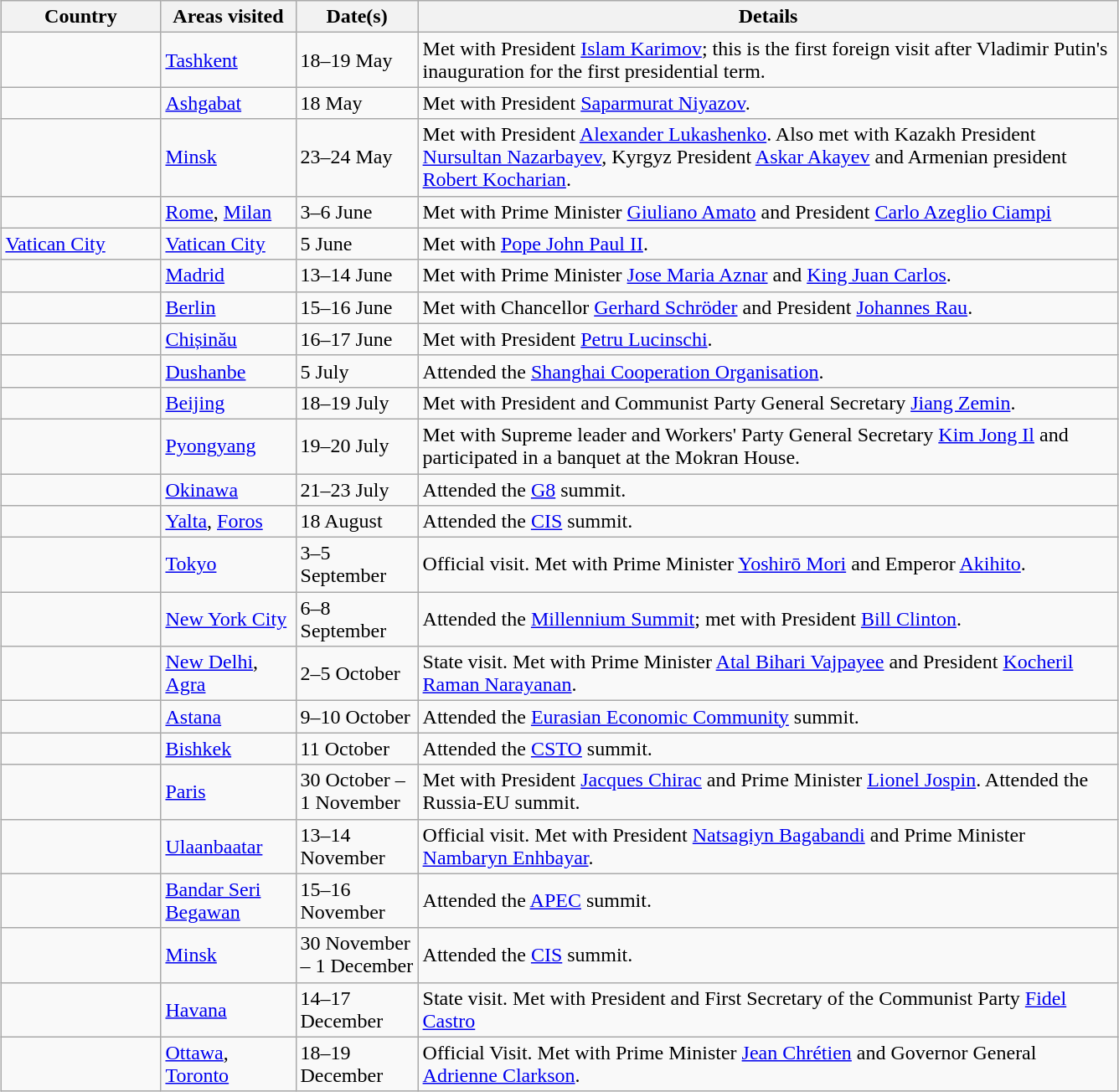<table class="wikitable sortable outercollapse" style="margin: 1em auto 1em auto">
<tr>
<th width=120>Country</th>
<th width=100>Areas visited</th>
<th width=90>Date(s)</th>
<th style="width:550px;" class="unsortable">Details</th>
</tr>
<tr>
<td></td>
<td><a href='#'>Tashkent</a></td>
<td>18–19 May</td>
<td>Met with President <a href='#'>Islam Karimov</a>; this is the first foreign visit after Vladimir Putin's inauguration for the first presidential term.</td>
</tr>
<tr>
<td></td>
<td><a href='#'>Ashgabat</a></td>
<td>18 May</td>
<td>Met with President <a href='#'>Saparmurat Niyazov</a>.</td>
</tr>
<tr>
<td></td>
<td><a href='#'>Minsk</a></td>
<td>23–24 May</td>
<td>Met with President <a href='#'>Alexander Lukashenko</a>. Also met with Kazakh President <a href='#'>Nursultan Nazarbayev</a>, Kyrgyz President <a href='#'>Askar Akayev</a> and Armenian president <a href='#'>Robert Kocharian</a>.</td>
</tr>
<tr>
<td></td>
<td><a href='#'>Rome</a>, <a href='#'>Milan</a></td>
<td>3–6 June</td>
<td>Met with Prime Minister <a href='#'>Giuliano Amato</a> and President <a href='#'>Carlo Azeglio Ciampi</a></td>
</tr>
<tr>
<td> <a href='#'>Vatican City</a></td>
<td><a href='#'>Vatican City</a></td>
<td>5 June</td>
<td>Met with <a href='#'>Pope John Paul II</a>.</td>
</tr>
<tr>
<td></td>
<td><a href='#'>Madrid</a></td>
<td>13–14 June</td>
<td>Met with Prime Minister <a href='#'>Jose Maria Aznar</a> and <a href='#'>King Juan Carlos</a>.</td>
</tr>
<tr>
<td></td>
<td><a href='#'>Berlin</a></td>
<td>15–16 June</td>
<td>Met with Chancellor <a href='#'>Gerhard Schröder</a> and President <a href='#'>Johannes Rau</a>.</td>
</tr>
<tr>
<td></td>
<td><a href='#'>Chișinău</a></td>
<td>16–17 June</td>
<td>Met with President <a href='#'>Petru Lucinschi</a>.</td>
</tr>
<tr>
<td></td>
<td><a href='#'>Dushanbe</a></td>
<td>5 July</td>
<td>Attended the <a href='#'>Shanghai Cooperation Organisation</a>.</td>
</tr>
<tr>
<td></td>
<td><a href='#'>Beijing</a></td>
<td>18–19 July</td>
<td>Met with President and Communist Party General Secretary <a href='#'>Jiang Zemin</a>.</td>
</tr>
<tr>
<td></td>
<td><a href='#'>Pyongyang</a></td>
<td>19–20 July</td>
<td>Met with Supreme leader and Workers' Party General Secretary <a href='#'>Kim Jong Il</a> and participated in a banquet at the Mokran House.</td>
</tr>
<tr>
<td></td>
<td><a href='#'>Okinawa</a></td>
<td>21–23 July</td>
<td>Attended the <a href='#'>G8</a> summit.</td>
</tr>
<tr>
<td></td>
<td><a href='#'>Yalta</a>, <a href='#'>Foros</a></td>
<td>18 August</td>
<td>Attended the <a href='#'>CIS</a> summit.</td>
</tr>
<tr>
<td></td>
<td><a href='#'>Tokyo</a></td>
<td>3–5 September</td>
<td>Official visit. Met with Prime Minister <a href='#'>Yoshirō Mori</a> and Emperor <a href='#'>Akihito</a>.</td>
</tr>
<tr>
<td></td>
<td><a href='#'>New York City</a></td>
<td>6–8 September</td>
<td>Attended the <a href='#'>Millennium Summit</a>; met with President <a href='#'>Bill Clinton</a>.</td>
</tr>
<tr>
<td></td>
<td><a href='#'>New Delhi</a>, <a href='#'>Agra</a></td>
<td>2–5 October</td>
<td>State visit. Met with Prime Minister <a href='#'>Atal Bihari Vajpayee</a> and President <a href='#'>Kocheril Raman Narayanan</a>.</td>
</tr>
<tr>
<td></td>
<td><a href='#'>Astana</a></td>
<td>9–10 October</td>
<td>Attended the <a href='#'>Eurasian Economic Community</a> summit.</td>
</tr>
<tr>
<td></td>
<td><a href='#'>Bishkek</a></td>
<td>11 October</td>
<td>Attended the <a href='#'>CSTO</a> summit.</td>
</tr>
<tr>
<td></td>
<td><a href='#'>Paris</a></td>
<td>30 October – 1 November</td>
<td>Met with President <a href='#'>Jacques Chirac</a> and Prime Minister <a href='#'>Lionel Jospin</a>. Attended the Russia-EU summit.</td>
</tr>
<tr>
<td></td>
<td><a href='#'>Ulaanbaatar</a></td>
<td>13–14 November</td>
<td>Official visit. Met with President <a href='#'>Natsagiyn Bagabandi</a> and Prime Minister <a href='#'>Nambaryn Enhbayar</a>.</td>
</tr>
<tr>
<td></td>
<td><a href='#'>Bandar Seri Begawan</a></td>
<td>15–16 November</td>
<td>Attended the <a href='#'>APEC</a> summit.</td>
</tr>
<tr>
<td></td>
<td><a href='#'>Minsk</a></td>
<td>30 November – 1 December</td>
<td>Attended the <a href='#'>CIS</a> summit.</td>
</tr>
<tr>
<td></td>
<td><a href='#'>Havana</a></td>
<td>14–17 December</td>
<td>State visit. Met with President and First Secretary of the Communist Party <a href='#'>Fidel Castro</a></td>
</tr>
<tr>
<td></td>
<td><a href='#'>Ottawa</a>, <a href='#'>Toronto</a></td>
<td>18–19 December</td>
<td>Official Visit. Met with Prime Minister <a href='#'>Jean Chrétien</a> and Governor General <a href='#'>Adrienne Clarkson</a>.</td>
</tr>
</table>
